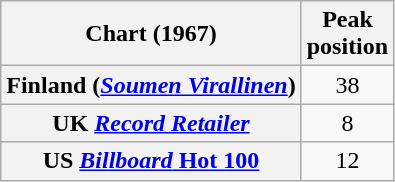<table class="wikitable sortable plainrowheaders">
<tr>
<th>Chart (1967)</th>
<th>Peak<br>position</th>
</tr>
<tr>
<th scope="row">Finland (<a href='#'><em>Soumen Virallinen</em></a>)</th>
<td style="text-align:center;">38</td>
</tr>
<tr>
<th scope="row">UK <em><a href='#'>Record Retailer</a></em></th>
<td style="text-align:center;">8</td>
</tr>
<tr>
<th scope="row">US <a href='#'><em>Billboard</em> Hot 100</a></th>
<td style="text-align:center;">12</td>
</tr>
</table>
